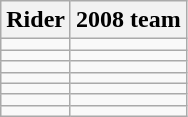<table class="wikitable">
<tr>
<th>Rider</th>
<th>2008 team</th>
</tr>
<tr>
<td></td>
<td></td>
</tr>
<tr>
<td></td>
<td></td>
</tr>
<tr>
<td></td>
<td></td>
</tr>
<tr>
<td></td>
<td></td>
</tr>
<tr>
<td></td>
<td></td>
</tr>
<tr>
<td></td>
<td></td>
</tr>
<tr>
<td></td>
<td></td>
</tr>
</table>
